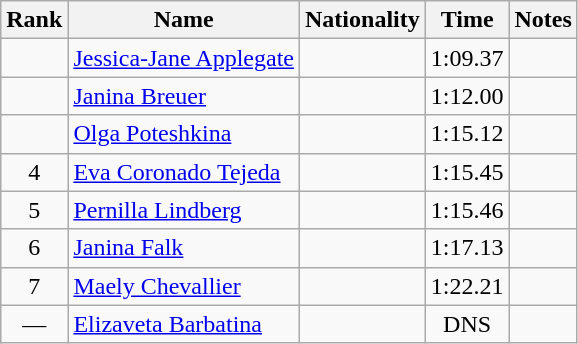<table class="wikitable sortable" style="text-align:center">
<tr>
<th>Rank</th>
<th>Name</th>
<th>Nationality</th>
<th>Time</th>
<th>Notes</th>
</tr>
<tr>
<td></td>
<td align=left><a href='#'>Jessica-Jane Applegate</a></td>
<td align=left></td>
<td>1:09.37</td>
<td></td>
</tr>
<tr>
<td></td>
<td align=left><a href='#'>Janina Breuer</a></td>
<td align=left></td>
<td>1:12.00</td>
<td></td>
</tr>
<tr>
<td></td>
<td align=left><a href='#'>Olga Poteshkina</a></td>
<td align=left></td>
<td>1:15.12</td>
<td></td>
</tr>
<tr>
<td>4</td>
<td align=left><a href='#'>Eva Coronado Tejeda</a></td>
<td align=left></td>
<td>1:15.45</td>
<td></td>
</tr>
<tr>
<td>5</td>
<td align=left><a href='#'>Pernilla Lindberg</a></td>
<td align=left></td>
<td>1:15.46</td>
<td></td>
</tr>
<tr>
<td>6</td>
<td align=left><a href='#'>Janina Falk</a></td>
<td align=left></td>
<td>1:17.13</td>
<td></td>
</tr>
<tr>
<td>7</td>
<td align=left><a href='#'>Maely Chevallier</a></td>
<td align=left></td>
<td>1:22.21</td>
<td></td>
</tr>
<tr>
<td>—</td>
<td align=left><a href='#'>Elizaveta Barbatina</a></td>
<td align=left></td>
<td>DNS</td>
<td></td>
</tr>
</table>
